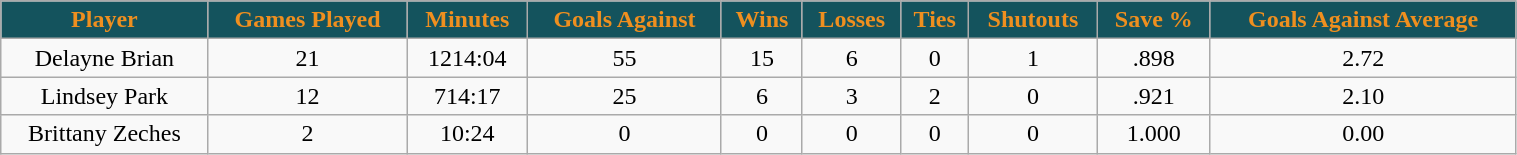<table class="wikitable" style="width:80%;">
<tr style="text-align:center; background:#14535d; color:#ef8f1f;">
<td><strong>Player</strong></td>
<td><strong>Games Played</strong></td>
<td><strong>Minutes</strong></td>
<td><strong>Goals Against</strong></td>
<td><strong>Wins</strong></td>
<td><strong>Losses</strong></td>
<td><strong>Ties</strong></td>
<td><strong>Shutouts</strong></td>
<td><strong>Save %</strong></td>
<td><strong>Goals Against Average</strong></td>
</tr>
<tr style="text-align:center;" bgcolor="">
<td>Delayne Brian</td>
<td>21</td>
<td>1214:04</td>
<td>55</td>
<td>15</td>
<td>6</td>
<td>0</td>
<td>1</td>
<td>.898</td>
<td>2.72</td>
</tr>
<tr style="text-align:center;" bgcolor="">
<td>Lindsey Park</td>
<td>12</td>
<td>714:17</td>
<td>25</td>
<td>6</td>
<td>3</td>
<td>2</td>
<td>0</td>
<td>.921</td>
<td>2.10</td>
</tr>
<tr style="text-align:center;" bgcolor="">
<td>Brittany Zeches</td>
<td>2</td>
<td>10:24</td>
<td>0</td>
<td>0</td>
<td>0</td>
<td>0</td>
<td>0</td>
<td>1.000</td>
<td>0.00</td>
</tr>
</table>
